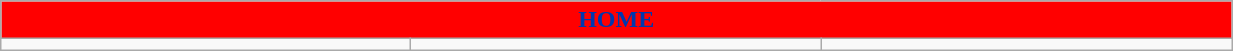<table class="wikitable collapsible collapsed" style="width:65%">
<tr>
<th colspan=6 ! style="color:#0038af; background:red">HOME</th>
</tr>
<tr>
<td></td>
<td></td>
<td></td>
</tr>
</table>
